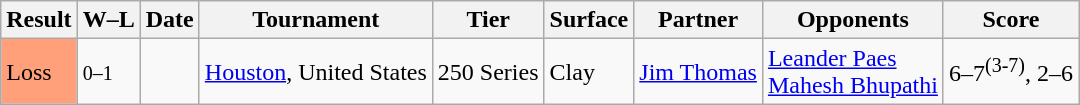<table class="sortable wikitable">
<tr>
<th>Result</th>
<th class="unsortable">W–L</th>
<th>Date</th>
<th>Tournament</th>
<th>Tier</th>
<th>Surface</th>
<th>Partner</th>
<th>Opponents</th>
<th class="unsortable">Score</th>
</tr>
<tr>
<td bgcolor=FFA07A>Loss</td>
<td><small>0–1</small></td>
<td><a href='#'></a></td>
<td><a href='#'>Houston</a>, United States</td>
<td>250 Series</td>
<td>Clay</td>
<td> <a href='#'>Jim Thomas</a></td>
<td> <a href='#'>Leander Paes</a> <br>  <a href='#'>Mahesh Bhupathi</a></td>
<td>6–7<sup>(3-7)</sup>, 2–6</td>
</tr>
</table>
